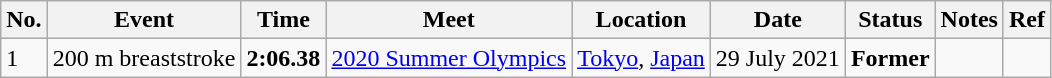<table class="wikitable sortable">
<tr>
<th>No.</th>
<th>Event</th>
<th>Time</th>
<th>Meet</th>
<th>Location</th>
<th>Date</th>
<th>Status</th>
<th>Notes</th>
<th>Ref</th>
</tr>
<tr>
<td>1</td>
<td>200 m breaststroke</td>
<td align="center"><strong>2:06.38</strong></td>
<td><a href='#'>2020 Summer Olympics</a></td>
<td><a href='#'>Tokyo</a>, <a href='#'>Japan</a></td>
<td align="center">29 July 2021</td>
<td align="center"><strong>Former</strong></td>
<td></td>
<td></td>
</tr>
</table>
